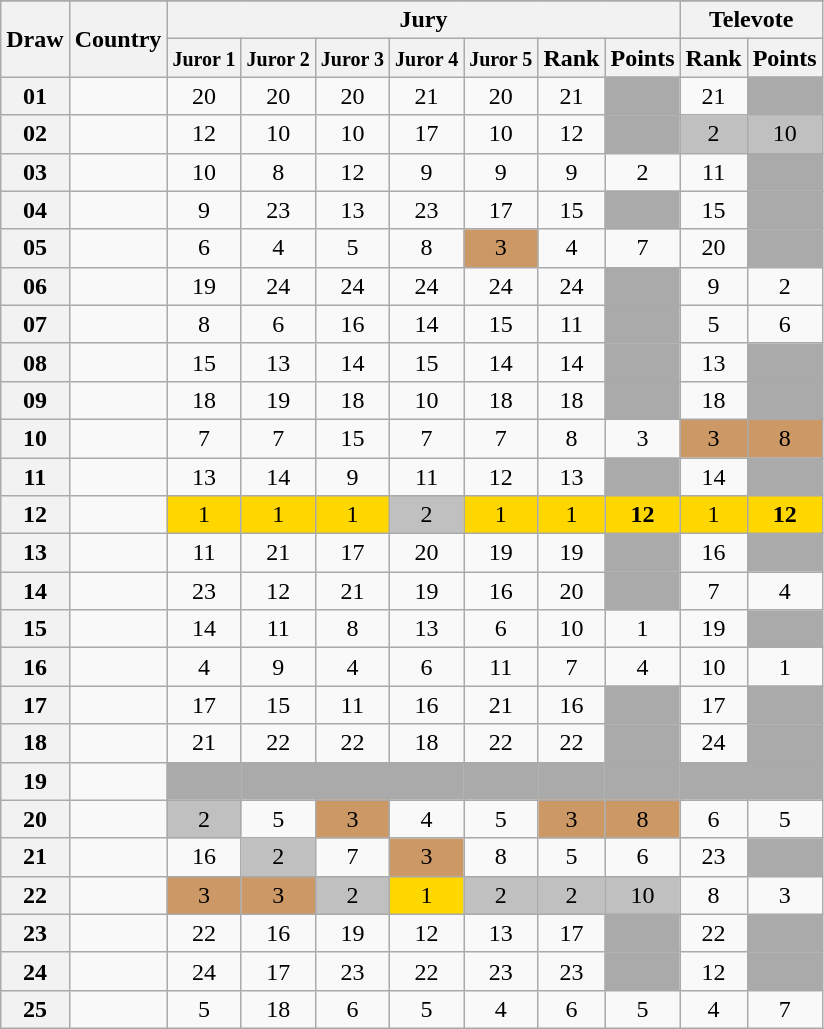<table class="sortable wikitable collapsible plainrowheaders" style="text-align:center">
<tr>
</tr>
<tr>
<th scope="col" rowspan="2">Draw</th>
<th scope="col" rowspan="2">Country</th>
<th scope="col" colspan="7">Jury</th>
<th scope="col" colspan="2">Televote</th>
</tr>
<tr>
<th scope="col"><small>Juror 1</small></th>
<th scope="col"><small>Juror 2</small></th>
<th scope="col"><small>Juror 3</small></th>
<th scope="col"><small>Juror 4</small></th>
<th scope="col"><small>Juror 5</small></th>
<th scope="col">Rank</th>
<th scope="col">Points</th>
<th scope="col">Rank</th>
<th scope="col">Points</th>
</tr>
<tr>
<th scope="row" style="text-align:center;">01</th>
<td style="text-align:left;"></td>
<td>20</td>
<td>20</td>
<td>20</td>
<td>21</td>
<td>20</td>
<td>21</td>
<td style="background:#AAAAAA;"></td>
<td>21</td>
<td style="background:#AAAAAA;"></td>
</tr>
<tr>
<th scope="row" style="text-align:center;">02</th>
<td style="text-align:left;"></td>
<td>12</td>
<td>10</td>
<td>10</td>
<td>17</td>
<td>10</td>
<td>12</td>
<td style="background:#AAAAAA;"></td>
<td style="background:silver;">2</td>
<td style="background:silver;">10</td>
</tr>
<tr>
<th scope="row" style="text-align:center;">03</th>
<td style="text-align:left;"></td>
<td>10</td>
<td>8</td>
<td>12</td>
<td>9</td>
<td>9</td>
<td>9</td>
<td>2</td>
<td>11</td>
<td style="background:#AAAAAA;"></td>
</tr>
<tr>
<th scope="row" style="text-align:center;">04</th>
<td style="text-align:left;"></td>
<td>9</td>
<td>23</td>
<td>13</td>
<td>23</td>
<td>17</td>
<td>15</td>
<td style="background:#AAAAAA;"></td>
<td>15</td>
<td style="background:#AAAAAA;"></td>
</tr>
<tr>
<th scope="row" style="text-align:center;">05</th>
<td style="text-align:left;"></td>
<td>6</td>
<td>4</td>
<td>5</td>
<td>8</td>
<td style="background:#CC9966;">3</td>
<td>4</td>
<td>7</td>
<td>20</td>
<td style="background:#AAAAAA;"></td>
</tr>
<tr>
<th scope="row" style="text-align:center;">06</th>
<td style="text-align:left;"></td>
<td>19</td>
<td>24</td>
<td>24</td>
<td>24</td>
<td>24</td>
<td>24</td>
<td style="background:#AAAAAA;"></td>
<td>9</td>
<td>2</td>
</tr>
<tr>
<th scope="row" style="text-align:center;">07</th>
<td style="text-align:left;"></td>
<td>8</td>
<td>6</td>
<td>16</td>
<td>14</td>
<td>15</td>
<td>11</td>
<td style="background:#AAAAAA;"></td>
<td>5</td>
<td>6</td>
</tr>
<tr>
<th scope="row" style="text-align:center;">08</th>
<td style="text-align:left;"></td>
<td>15</td>
<td>13</td>
<td>14</td>
<td>15</td>
<td>14</td>
<td>14</td>
<td style="background:#AAAAAA;"></td>
<td>13</td>
<td style="background:#AAAAAA;"></td>
</tr>
<tr>
<th scope="row" style="text-align:center;">09</th>
<td style="text-align:left;"></td>
<td>18</td>
<td>19</td>
<td>18</td>
<td>10</td>
<td>18</td>
<td>18</td>
<td style="background:#AAAAAA;"></td>
<td>18</td>
<td style="background:#AAAAAA;"></td>
</tr>
<tr>
<th scope="row" style="text-align:center;">10</th>
<td style="text-align:left;"></td>
<td>7</td>
<td>7</td>
<td>15</td>
<td>7</td>
<td>7</td>
<td>8</td>
<td>3</td>
<td style="background:#CC9966;">3</td>
<td style="background:#CC9966;">8</td>
</tr>
<tr>
<th scope="row" style="text-align:center;">11</th>
<td style="text-align:left;"></td>
<td>13</td>
<td>14</td>
<td>9</td>
<td>11</td>
<td>12</td>
<td>13</td>
<td style="background:#AAAAAA;"></td>
<td>14</td>
<td style="background:#AAAAAA;"></td>
</tr>
<tr>
<th scope="row" style="text-align:center;">12</th>
<td style="text-align:left;"></td>
<td style="background:gold;">1</td>
<td style="background:gold;">1</td>
<td style="background:gold;">1</td>
<td style="background:silver;">2</td>
<td style="background:gold;">1</td>
<td style="background:gold;">1</td>
<td style="background:gold;"><strong>12</strong></td>
<td style="background:gold;">1</td>
<td style="background:gold;"><strong>12</strong></td>
</tr>
<tr>
<th scope="row" style="text-align:center;">13</th>
<td style="text-align:left;"></td>
<td>11</td>
<td>21</td>
<td>17</td>
<td>20</td>
<td>19</td>
<td>19</td>
<td style="background:#AAAAAA;"></td>
<td>16</td>
<td style="background:#AAAAAA;"></td>
</tr>
<tr>
<th scope="row" style="text-align:center;">14</th>
<td style="text-align:left;"></td>
<td>23</td>
<td>12</td>
<td>21</td>
<td>19</td>
<td>16</td>
<td>20</td>
<td style="background:#AAAAAA;"></td>
<td>7</td>
<td>4</td>
</tr>
<tr>
<th scope="row" style="text-align:center;">15</th>
<td style="text-align:left;"></td>
<td>14</td>
<td>11</td>
<td>8</td>
<td>13</td>
<td>6</td>
<td>10</td>
<td>1</td>
<td>19</td>
<td style="background:#AAAAAA;"></td>
</tr>
<tr>
<th scope="row" style="text-align:center;">16</th>
<td style="text-align:left;"></td>
<td>4</td>
<td>9</td>
<td>4</td>
<td>6</td>
<td>11</td>
<td>7</td>
<td>4</td>
<td>10</td>
<td>1</td>
</tr>
<tr>
<th scope="row" style="text-align:center;">17</th>
<td style="text-align:left;"></td>
<td>17</td>
<td>15</td>
<td>11</td>
<td>16</td>
<td>21</td>
<td>16</td>
<td style="background:#AAAAAA;"></td>
<td>17</td>
<td style="background:#AAAAAA;"></td>
</tr>
<tr>
<th scope="row" style="text-align:center;">18</th>
<td style="text-align:left;"></td>
<td>21</td>
<td>22</td>
<td>22</td>
<td>18</td>
<td>22</td>
<td>22</td>
<td style="background:#AAAAAA;"></td>
<td>24</td>
<td style="background:#AAAAAA;"></td>
</tr>
<tr class="sortbottom">
<th scope="row" style="text-align:center;">19</th>
<td style="text-align:left;"></td>
<td style="background:#AAAAAA;"></td>
<td style="background:#AAAAAA;"></td>
<td style="background:#AAAAAA;"></td>
<td style="background:#AAAAAA;"></td>
<td style="background:#AAAAAA;"></td>
<td style="background:#AAAAAA;"></td>
<td style="background:#AAAAAA;"></td>
<td style="background:#AAAAAA;"></td>
<td style="background:#AAAAAA;"></td>
</tr>
<tr>
<th scope="row" style="text-align:center;">20</th>
<td style="text-align:left;"></td>
<td style="background:silver;">2</td>
<td>5</td>
<td style="background:#CC9966;">3</td>
<td>4</td>
<td>5</td>
<td style="background:#CC9966;">3</td>
<td style="background:#CC9966;">8</td>
<td>6</td>
<td>5</td>
</tr>
<tr>
<th scope="row" style="text-align:center;">21</th>
<td style="text-align:left;"></td>
<td>16</td>
<td style="background:silver;">2</td>
<td>7</td>
<td style="background:#CC9966;">3</td>
<td>8</td>
<td>5</td>
<td>6</td>
<td>23</td>
<td style="background:#AAAAAA;"></td>
</tr>
<tr>
<th scope="row" style="text-align:center;">22</th>
<td style="text-align:left;"></td>
<td style="background:#CC9966;">3</td>
<td style="background:#CC9966;">3</td>
<td style="background:silver;">2</td>
<td style="background:gold;">1</td>
<td style="background:silver;">2</td>
<td style="background:silver;">2</td>
<td style="background:silver;">10</td>
<td>8</td>
<td>3</td>
</tr>
<tr>
<th scope="row" style="text-align:center;">23</th>
<td style="text-align:left;"></td>
<td>22</td>
<td>16</td>
<td>19</td>
<td>12</td>
<td>13</td>
<td>17</td>
<td style="background:#AAAAAA;"></td>
<td>22</td>
<td style="background:#AAAAAA;"></td>
</tr>
<tr>
<th scope="row" style="text-align:center;">24</th>
<td style="text-align:left;"></td>
<td>24</td>
<td>17</td>
<td>23</td>
<td>22</td>
<td>23</td>
<td>23</td>
<td style="background:#AAAAAA;"></td>
<td>12</td>
<td style="background:#AAAAAA;"></td>
</tr>
<tr>
<th scope="row" style="text-align:center;">25</th>
<td style="text-align:left;"></td>
<td>5</td>
<td>18</td>
<td>6</td>
<td>5</td>
<td>4</td>
<td>6</td>
<td>5</td>
<td>4</td>
<td>7</td>
</tr>
</table>
